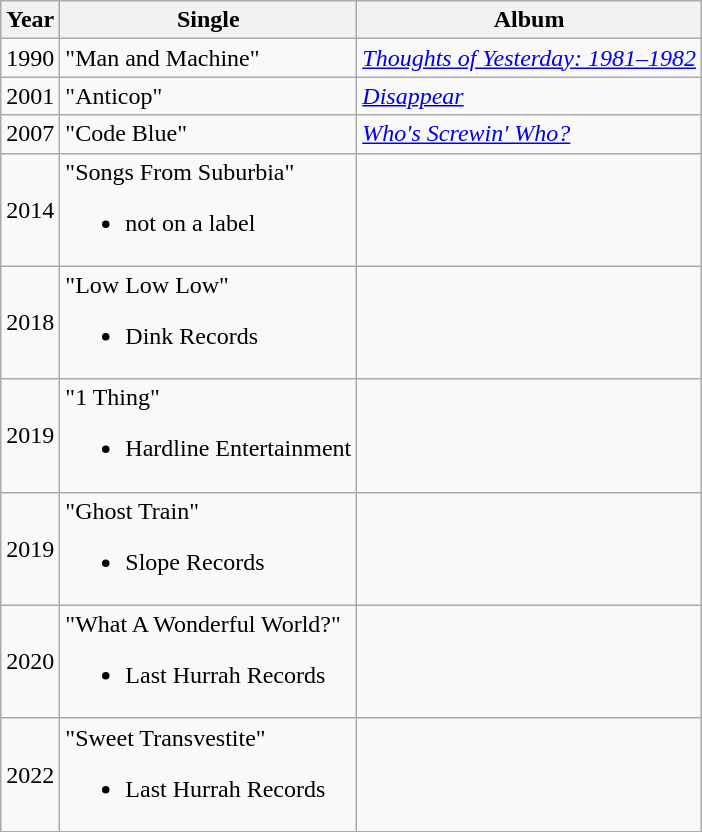<table class="wikitable">
<tr>
<th>Year</th>
<th>Single</th>
<th>Album</th>
</tr>
<tr>
<td>1990</td>
<td>"Man and Machine"</td>
<td><em><a href='#'>Thoughts of Yesterday: 1981–1982</a></em></td>
</tr>
<tr>
<td>2001</td>
<td>"Anticop"</td>
<td><em><a href='#'>Disappear</a></em></td>
</tr>
<tr>
<td>2007</td>
<td>"Code Blue"</td>
<td><em><a href='#'>Who's Screwin' Who?</a></em></td>
</tr>
<tr>
<td>2014</td>
<td>"Songs From Suburbia"<br><ul><li>not on a label</li></ul></td>
</tr>
<tr>
<td>2018</td>
<td>"Low Low Low"<br><ul><li>Dink Records</li></ul></td>
<td></td>
</tr>
<tr>
<td>2019</td>
<td>"1 Thing"<br><ul><li>Hardline Entertainment</li></ul></td>
</tr>
<tr>
<td>2019</td>
<td>"Ghost Train"<br><ul><li>Slope Records</li></ul></td>
<td></td>
</tr>
<tr>
<td>2020</td>
<td>"What A Wonderful World?"<br><ul><li>Last Hurrah Records</li></ul></td>
<td></td>
</tr>
<tr>
<td>2022</td>
<td>"Sweet Transvestite"<br><ul><li>Last Hurrah Records</li></ul></td>
<td></td>
</tr>
</table>
